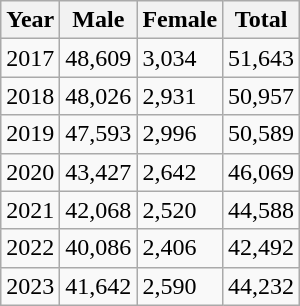<table class="wikitable">
<tr>
<th>Year</th>
<th>Male</th>
<th>Female</th>
<th>Total</th>
</tr>
<tr>
<td>2017</td>
<td>48,609</td>
<td>3,034</td>
<td>51,643</td>
</tr>
<tr>
<td>2018</td>
<td>48,026</td>
<td>2,931</td>
<td>50,957</td>
</tr>
<tr>
<td>2019</td>
<td>47,593</td>
<td>2,996</td>
<td>50,589</td>
</tr>
<tr>
<td>2020</td>
<td>43,427</td>
<td>2,642</td>
<td>46,069</td>
</tr>
<tr>
<td>2021</td>
<td>42,068</td>
<td>2,520</td>
<td>44,588</td>
</tr>
<tr>
<td>2022</td>
<td>40,086</td>
<td>2,406</td>
<td>42,492</td>
</tr>
<tr>
<td>2023</td>
<td>41,642</td>
<td>2,590</td>
<td>44,232</td>
</tr>
</table>
